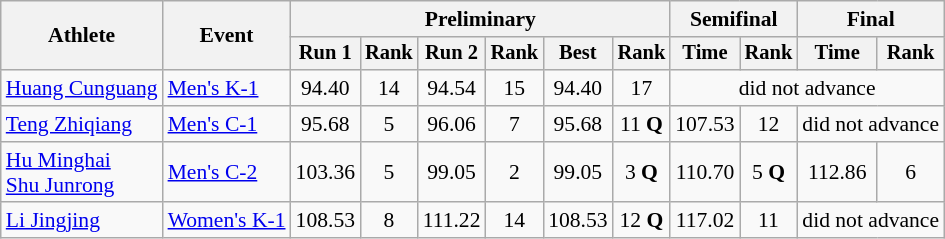<table class="wikitable" style="font-size:90%">
<tr>
<th rowspan="2">Athlete</th>
<th rowspan="2">Event</th>
<th colspan="6">Preliminary</th>
<th colspan="2">Semifinal</th>
<th colspan="2">Final</th>
</tr>
<tr style="font-size:95%">
<th>Run 1</th>
<th>Rank</th>
<th>Run 2</th>
<th>Rank</th>
<th>Best</th>
<th>Rank</th>
<th>Time</th>
<th>Rank</th>
<th>Time</th>
<th>Rank</th>
</tr>
<tr align=center>
<td align=left><a href='#'>Huang Cunguang</a></td>
<td align=left><a href='#'>Men's K-1</a></td>
<td>94.40</td>
<td>14</td>
<td>94.54</td>
<td>15</td>
<td>94.40</td>
<td>17</td>
<td colspan=4>did not advance</td>
</tr>
<tr align=center>
<td align=left><a href='#'>Teng Zhiqiang</a></td>
<td align=left><a href='#'>Men's C-1</a></td>
<td>95.68</td>
<td>5</td>
<td>96.06</td>
<td>7</td>
<td>95.68</td>
<td>11 <strong>Q</strong></td>
<td>107.53</td>
<td>12</td>
<td colspan=2>did not advance</td>
</tr>
<tr align=center>
<td align=left><a href='#'>Hu Minghai</a><br><a href='#'>Shu Junrong</a></td>
<td align=left><a href='#'>Men's C-2</a></td>
<td>103.36</td>
<td>5</td>
<td>99.05</td>
<td>2</td>
<td>99.05</td>
<td>3 <strong>Q</strong></td>
<td>110.70</td>
<td>5 <strong>Q</strong></td>
<td>112.86</td>
<td>6</td>
</tr>
<tr align=center>
<td align=left><a href='#'>Li Jingjing</a></td>
<td align=left><a href='#'>Women's K-1</a></td>
<td>108.53</td>
<td>8</td>
<td>111.22</td>
<td>14</td>
<td>108.53</td>
<td>12 <strong>Q</strong></td>
<td>117.02</td>
<td>11</td>
<td colspan=2>did not advance</td>
</tr>
</table>
